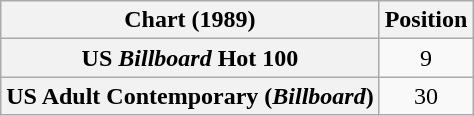<table class="wikitable plainrowheaders" style="text-align:center">
<tr>
<th scope="col">Chart (1989)</th>
<th scope="col">Position</th>
</tr>
<tr>
<th scope="row">US <em>Billboard</em> Hot 100</th>
<td>9</td>
</tr>
<tr>
<th scope="row">US Adult Contemporary (<em>Billboard</em>)</th>
<td>30</td>
</tr>
</table>
